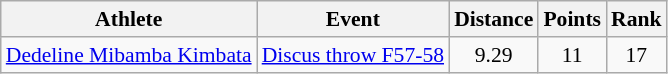<table class="wikitable" style="font-size:90%">
<tr>
<th>Athlete</th>
<th>Event</th>
<th>Distance</th>
<th>Points</th>
<th>Rank</th>
</tr>
<tr align=center>
<td align=left><a href='#'>Dedeline Mibamba Kimbata</a></td>
<td align=left><a href='#'>Discus throw F57-58</a></td>
<td>9.29</td>
<td>11</td>
<td>17</td>
</tr>
</table>
